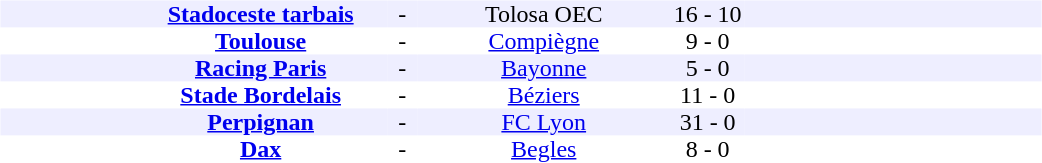<table table width=700>
<tr>
<td width=700 valign=top><br><table border=0 cellspacing=0 cellpadding=0 style=font-size: 100%; border-collapse: collapse; width=100%>
<tr align=center bgcolor=#EEEEFF>
<td width=90></td>
<td width=170><strong><a href='#'>Stadoceste tarbais</a></strong></td>
<td width=20>-</td>
<td width=170>Tolosa OEC</td>
<td width=50>16 - 10</td>
<td width=200></td>
</tr>
<tr align=center bgcolor=#FFFFFF>
<td width=90></td>
<td width=170><strong><a href='#'>Toulouse</a></strong></td>
<td width=20>-</td>
<td width=170><a href='#'>Compiègne</a></td>
<td width=50>9 - 0</td>
<td width=200></td>
</tr>
<tr align=center bgcolor=#EEEEFF>
<td width=90></td>
<td width=170><strong><a href='#'>Racing Paris</a></strong></td>
<td width=20>-</td>
<td width=170><a href='#'>Bayonne</a></td>
<td width=50>5 - 0</td>
<td width=200></td>
</tr>
<tr align=center bgcolor=#FFFFFF>
<td width=90></td>
<td width=170><strong><a href='#'>Stade Bordelais</a></strong></td>
<td width=20>-</td>
<td width=170><a href='#'>Béziers</a></td>
<td width=50>11 - 0</td>
<td width=200></td>
</tr>
<tr align=center bgcolor=#EEEEFF>
<td width=90></td>
<td width=170><strong><a href='#'>Perpignan</a></strong></td>
<td width=20>-</td>
<td width=170><a href='#'>FC Lyon</a></td>
<td width=50>31 - 0</td>
<td width=200></td>
</tr>
<tr align=center bgcolor=#FFFFFF>
<td width=90></td>
<td width=170><strong><a href='#'>Dax</a></strong></td>
<td width=20>-</td>
<td width=170><a href='#'>Begles</a></td>
<td width=50>8 - 0</td>
<td width=200></td>
</tr>
</table>
</td>
</tr>
</table>
